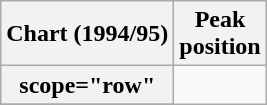<table class="wikitable plainrowheaders" style="text-align:center;">
<tr>
<th scope="col">Chart (1994/95)</th>
<th scope="col">Peak<br>position</th>
</tr>
<tr>
<th>scope="row"</th>
</tr>
<tr>
</tr>
<tr>
</tr>
</table>
